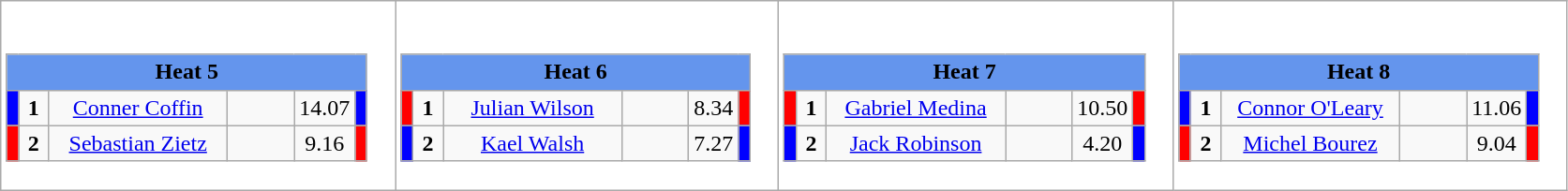<table class="wikitable" style="background:#fff;">
<tr>
<td><div><br><table class="wikitable">
<tr>
<td colspan="6"  style="text-align:center; background:#6495ed;"><strong>Heat 5</strong></td>
</tr>
<tr>
<td style="width:01px; background: #00f;"></td>
<td style="width:14px; text-align:center;"><strong>1</strong></td>
<td style="width:120px; text-align:center;"><a href='#'>Conner Coffin</a></td>
<td style="width:40px; text-align:center;"></td>
<td style="width:20px; text-align:center;">14.07</td>
<td style="width:01px; background: #00f;"></td>
</tr>
<tr>
<td style="width:01px; background: #f00;"></td>
<td style="width:14px; text-align:center;"><strong>2</strong></td>
<td style="width:120px; text-align:center;"><a href='#'>Sebastian Zietz</a></td>
<td style="width:40px; text-align:center;"></td>
<td style="width:20px; text-align:center;">9.16</td>
<td style="width:01px; background: #f00;"></td>
</tr>
</table>
</div></td>
<td><div><br><table class="wikitable">
<tr>
<td colspan="6"  style="text-align:center; background:#6495ed;"><strong>Heat 6</strong></td>
</tr>
<tr>
<td style="width:01px; background: #f00;"></td>
<td style="width:14px; text-align:center;"><strong>1</strong></td>
<td style="width:120px; text-align:center;"><a href='#'>Julian Wilson</a></td>
<td style="width:40px; text-align:center;"></td>
<td style="width:20px; text-align:center;">8.34</td>
<td style="width:01px; background: #f00;"></td>
</tr>
<tr>
<td style="width:01px; background: #00f;"></td>
<td style="width:14px; text-align:center;"><strong>2</strong></td>
<td style="width:120px; text-align:center;"><a href='#'>Kael Walsh</a></td>
<td style="width:40px; text-align:center;"></td>
<td style="width:20px; text-align:center;">7.27</td>
<td style="width:01px; background: #00f;"></td>
</tr>
</table>
</div></td>
<td><div><br><table class="wikitable">
<tr>
<td colspan="6"  style="text-align:center; background:#6495ed;"><strong>Heat 7</strong></td>
</tr>
<tr>
<td style="width:01px; background: #f00;"></td>
<td style="width:14px; text-align:center;"><strong>1</strong></td>
<td style="width:120px; text-align:center;"><a href='#'>Gabriel Medina</a></td>
<td style="width:40px; text-align:center;"></td>
<td style="width:20px; text-align:center;">10.50</td>
<td style="width:01px; background: #f00;"></td>
</tr>
<tr>
<td style="width:01px; background: #00f;"></td>
<td style="width:14px; text-align:center;"><strong>2</strong></td>
<td style="width:120px; text-align:center;"><a href='#'>Jack Robinson</a></td>
<td style="width:40px; text-align:center;"></td>
<td style="width:20px; text-align:center;">4.20</td>
<td style="width:01px; background: #00f;"></td>
</tr>
</table>
</div></td>
<td><div><br><table class="wikitable">
<tr>
<td colspan="6"  style="text-align:center; background:#6495ed;"><strong>Heat 8</strong></td>
</tr>
<tr>
<td style="width:01px; background: #00f;"></td>
<td style="width:14px; text-align:center;"><strong>1</strong></td>
<td style="width:120px; text-align:center;"><a href='#'>Connor O'Leary</a></td>
<td style="width:40px; text-align:center;"></td>
<td style="width:20px; text-align:center;">11.06</td>
<td style="width:01px; background: #00f;"></td>
</tr>
<tr>
<td style="width:01px; background: #f00;"></td>
<td style="width:14px; text-align:center;"><strong>2</strong></td>
<td style="width:120px; text-align:center;"><a href='#'>Michel Bourez</a></td>
<td style="width:40px; text-align:center;"></td>
<td style="width:20px; text-align:center;">9.04</td>
<td style="width:01px; background: #f00;"></td>
</tr>
</table>
</div></td>
</tr>
</table>
